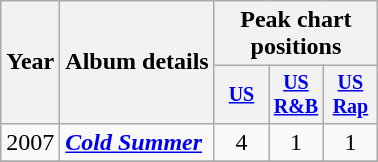<table class="wikitable" style="text-align:center;">
<tr>
<th rowspan="2">Year</th>
<th rowspan="2">Album details</th>
<th colspan="3">Peak chart positions</th>
</tr>
<tr style="font-size:smaller;">
<th style="width:30px;"><a href='#'>US</a></th>
<th style="width:30px;"><a href='#'>US R&B</a></th>
<th style="width:30px;"><a href='#'>US Rap</a></th>
</tr>
<tr>
<td>2007</td>
<td style="text-align:left;"><strong><em><a href='#'>Cold Summer</a></em></strong><br></td>
<td>4</td>
<td>1</td>
<td>1</td>
</tr>
<tr>
</tr>
</table>
